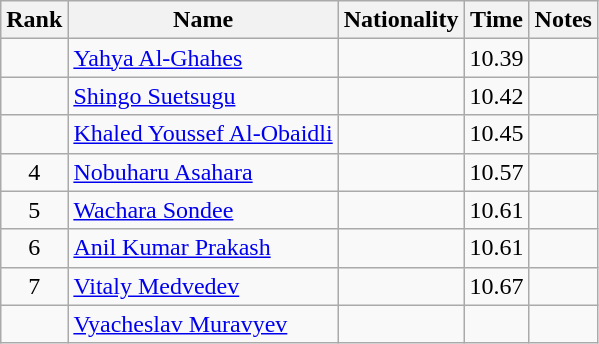<table class="wikitable sortable" style="text-align:center">
<tr>
<th>Rank</th>
<th>Name</th>
<th>Nationality</th>
<th>Time</th>
<th>Notes</th>
</tr>
<tr>
<td></td>
<td align=left><a href='#'>Yahya Al-Ghahes</a></td>
<td align=left></td>
<td>10.39</td>
<td></td>
</tr>
<tr>
<td></td>
<td align=left><a href='#'>Shingo Suetsugu</a></td>
<td align=left></td>
<td>10.42</td>
<td></td>
</tr>
<tr>
<td></td>
<td align=left><a href='#'>Khaled Youssef Al-Obaidli</a></td>
<td align=left></td>
<td>10.45</td>
<td></td>
</tr>
<tr>
<td>4</td>
<td align=left><a href='#'>Nobuharu Asahara</a></td>
<td align=left></td>
<td>10.57</td>
<td></td>
</tr>
<tr>
<td>5</td>
<td align=left><a href='#'>Wachara Sondee</a></td>
<td align=left></td>
<td>10.61</td>
<td></td>
</tr>
<tr>
<td>6</td>
<td align=left><a href='#'>Anil Kumar Prakash</a></td>
<td align=left></td>
<td>10.61</td>
<td></td>
</tr>
<tr>
<td>7</td>
<td align=left><a href='#'>Vitaly Medvedev</a></td>
<td align=left></td>
<td>10.67</td>
<td></td>
</tr>
<tr>
<td></td>
<td align=left><a href='#'>Vyacheslav Muravyev</a></td>
<td align=left></td>
<td></td>
<td></td>
</tr>
</table>
